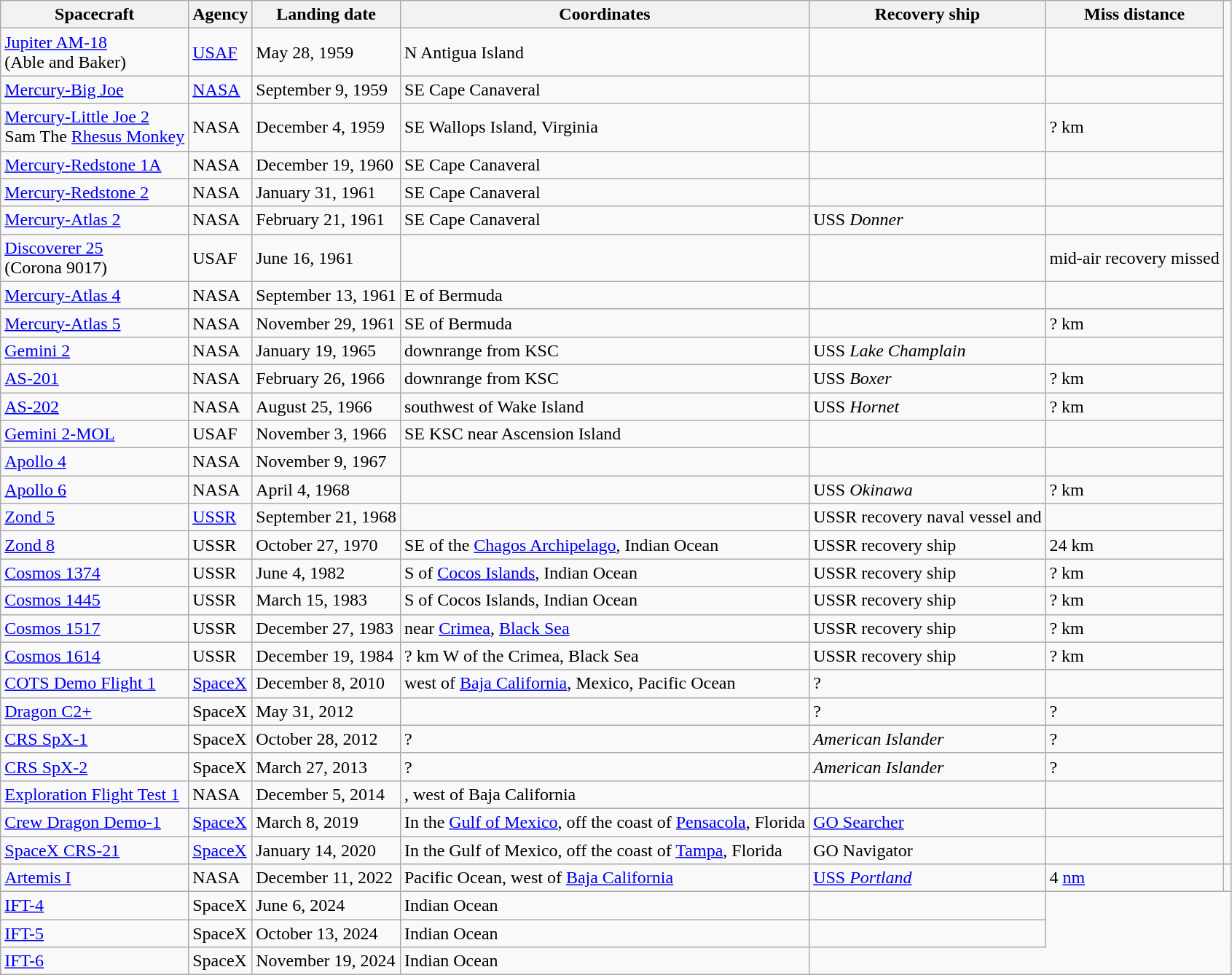<table class="wikitable">
<tr>
<th>Spacecraft</th>
<th>Agency</th>
<th>Landing date</th>
<th>Coordinates</th>
<th>Recovery ship</th>
<th>Miss distance</th>
</tr>
<tr>
<td><a href='#'>Jupiter AM-18</a><br>(Able and Baker)</td>
<td><a href='#'>USAF</a></td>
<td>May 28, 1959</td>
<td> N Antigua Island</td>
<td></td>
<td></td>
</tr>
<tr>
<td><a href='#'>Mercury-Big Joe</a></td>
<td><a href='#'>NASA</a></td>
<td>September 9, 1959</td>
<td> SE Cape Canaveral</td>
<td></td>
<td></td>
</tr>
<tr>
<td><a href='#'>Mercury-Little Joe 2</a><br>Sam The <a href='#'>Rhesus Monkey</a></td>
<td>NASA</td>
<td>December 4, 1959</td>
<td> SE Wallops Island, Virginia</td>
<td></td>
<td>? km</td>
</tr>
<tr>
<td><a href='#'>Mercury-Redstone 1A</a></td>
<td>NASA</td>
<td>December 19, 1960</td>
<td> SE Cape Canaveral</td>
<td></td>
<td></td>
</tr>
<tr>
<td><a href='#'>Mercury-Redstone 2</a></td>
<td>NASA</td>
<td>January 31, 1961</td>
<td> SE Cape Canaveral</td>
<td></td>
<td></td>
</tr>
<tr>
<td><a href='#'>Mercury-Atlas 2</a></td>
<td>NASA</td>
<td>February 21, 1961</td>
<td> SE Cape Canaveral</td>
<td>USS <em>Donner</em></td>
<td></td>
</tr>
<tr>
<td><a href='#'>Discoverer 25</a><br>(Corona 9017)</td>
<td>USAF</td>
<td>June 16, 1961</td>
<td></td>
<td></td>
<td>mid-air recovery missed</td>
</tr>
<tr>
<td><a href='#'>Mercury-Atlas 4</a></td>
<td>NASA</td>
<td>September 13, 1961</td>
<td> E of Bermuda</td>
<td></td>
<td></td>
</tr>
<tr>
<td><a href='#'>Mercury-Atlas 5</a></td>
<td>NASA</td>
<td>November 29, 1961</td>
<td> SE of Bermuda</td>
<td></td>
<td>? km</td>
</tr>
<tr>
<td><a href='#'>Gemini 2</a></td>
<td>NASA</td>
<td>January 19, 1965</td>
<td>  downrange from KSC</td>
<td>USS <em>Lake Champlain</em></td>
<td></td>
</tr>
<tr>
<td><a href='#'>AS-201</a></td>
<td>NASA</td>
<td>February 26, 1966</td>
<td>  downrange from KSC</td>
<td>USS <em>Boxer</em></td>
<td>? km</td>
</tr>
<tr>
<td><a href='#'>AS-202</a></td>
<td>NASA</td>
<td>August 25, 1966</td>
<td>  southwest of Wake Island</td>
<td>USS <em>Hornet</em></td>
<td>? km</td>
</tr>
<tr>
<td><a href='#'>Gemini 2-MOL</a></td>
<td>USAF</td>
<td>November 3, 1966</td>
<td> SE KSC near Ascension Island</td>
<td></td>
<td></td>
</tr>
<tr>
<td><a href='#'>Apollo 4</a></td>
<td>NASA</td>
<td>November 9, 1967</td>
<td></td>
<td></td>
<td></td>
</tr>
<tr>
<td><a href='#'>Apollo 6</a></td>
<td>NASA</td>
<td>April 4, 1968</td>
<td></td>
<td>USS <em>Okinawa</em></td>
<td>? km</td>
</tr>
<tr>
<td><a href='#'>Zond 5</a></td>
<td><a href='#'>USSR</a></td>
<td>September 21, 1968</td>
<td></td>
<td>USSR recovery naval vessel  and </td>
<td></td>
</tr>
<tr>
<td><a href='#'>Zond 8</a></td>
<td>USSR</td>
<td>October 27, 1970</td>
<td> SE of the <a href='#'>Chagos Archipelago</a>, Indian Ocean</td>
<td>USSR recovery ship </td>
<td>24 km</td>
</tr>
<tr>
<td><a href='#'>Cosmos 1374</a></td>
<td>USSR</td>
<td>June 4, 1982</td>
<td>  S of <a href='#'>Cocos Islands</a>, Indian Ocean</td>
<td>USSR recovery ship</td>
<td>? km</td>
</tr>
<tr>
<td><a href='#'>Cosmos 1445</a></td>
<td>USSR</td>
<td>March 15, 1983</td>
<td> S of Cocos Islands, Indian Ocean</td>
<td>USSR recovery ship</td>
<td>? km</td>
</tr>
<tr>
<td><a href='#'>Cosmos 1517</a></td>
<td>USSR</td>
<td>December 27, 1983</td>
<td>near <a href='#'>Crimea</a>, <a href='#'>Black Sea</a></td>
<td>USSR recovery ship</td>
<td>? km</td>
</tr>
<tr>
<td><a href='#'>Cosmos 1614</a></td>
<td>USSR</td>
<td>December 19, 1984</td>
<td>? km W of the Crimea, Black Sea</td>
<td>USSR recovery ship</td>
<td>? km</td>
</tr>
<tr>
<td><a href='#'>COTS Demo Flight 1</a></td>
<td><a href='#'>SpaceX</a></td>
<td>December 8, 2010</td>
<td> west of <a href='#'>Baja California</a>, Mexico,  Pacific Ocean</td>
<td>?</td>
<td></td>
</tr>
<tr>
<td><a href='#'>Dragon C2+</a></td>
<td>SpaceX</td>
<td>May 31, 2012</td>
<td></td>
<td>?</td>
<td>?</td>
</tr>
<tr>
<td><a href='#'>CRS SpX-1</a></td>
<td>SpaceX</td>
<td>October 28, 2012</td>
<td>?</td>
<td><em>American Islander</em></td>
<td>?</td>
</tr>
<tr>
<td><a href='#'>CRS SpX-2</a></td>
<td>SpaceX</td>
<td>March 27, 2013</td>
<td>?</td>
<td><em>American Islander</em></td>
<td>?</td>
</tr>
<tr>
<td><a href='#'>Exploration Flight Test 1</a></td>
<td>NASA</td>
<td>December 5, 2014</td>
<td>,  west of Baja California</td>
<td></td>
<td></td>
</tr>
<tr>
<td><a href='#'>Crew Dragon Demo-1</a></td>
<td><a href='#'>SpaceX</a></td>
<td>March 8, 2019</td>
<td>In the <a href='#'>Gulf of Mexico</a>, off the coast of <a href='#'>Pensacola</a>, Florida</td>
<td><a href='#'>GO Searcher</a></td>
<td></td>
</tr>
<tr>
<td><a href='#'>SpaceX CRS-21</a></td>
<td><a href='#'>SpaceX</a></td>
<td>January 14, 2020</td>
<td>In the Gulf of Mexico, off the coast of <a href='#'>Tampa</a>, Florida</td>
<td>GO Navigator</td>
<td></td>
</tr>
<tr>
<td><a href='#'>Artemis I</a></td>
<td>NASA</td>
<td>December 11, 2022</td>
<td>Pacific Ocean, west of <a href='#'>Baja California</a></td>
<td><a href='#'>USS <em>Portland</em></a></td>
<td>4 <a href='#'> nm</a></td>
<td></td>
</tr>
<tr>
<td><a href='#'>IFT-4</a></td>
<td>SpaceX</td>
<td>June 6, 2024</td>
<td>Indian Ocean</td>
<td></td>
</tr>
<tr>
<td><a href='#'>IFT-5</a></td>
<td>SpaceX</td>
<td>October 13, 2024</td>
<td>Indian Ocean</td>
<td></td>
</tr>
<tr>
<td><a href='#'>IFT-6</a></td>
<td>SpaceX</td>
<td>November 19, 2024</td>
<td>Indian Ocean</td>
</tr>
</table>
